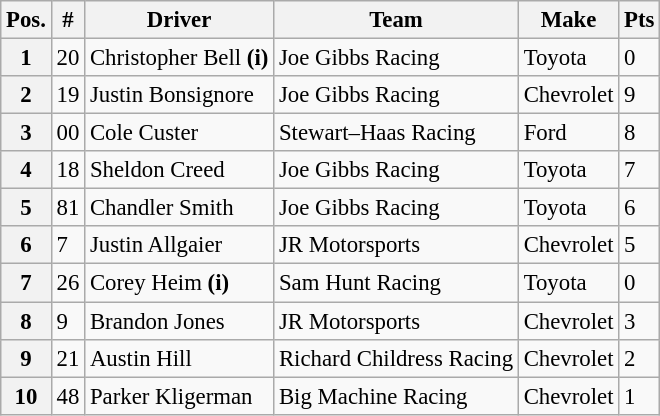<table class="wikitable" style="font-size:95%">
<tr>
<th>Pos.</th>
<th>#</th>
<th>Driver</th>
<th>Team</th>
<th>Make</th>
<th>Pts</th>
</tr>
<tr>
<th>1</th>
<td>20</td>
<td>Christopher Bell <strong>(i)</strong></td>
<td>Joe Gibbs Racing</td>
<td>Toyota</td>
<td>0</td>
</tr>
<tr>
<th>2</th>
<td>19</td>
<td>Justin Bonsignore</td>
<td>Joe Gibbs Racing</td>
<td>Chevrolet</td>
<td>9</td>
</tr>
<tr>
<th>3</th>
<td>00</td>
<td>Cole Custer</td>
<td>Stewart–Haas Racing</td>
<td>Ford</td>
<td>8</td>
</tr>
<tr>
<th>4</th>
<td>18</td>
<td>Sheldon Creed</td>
<td>Joe Gibbs Racing</td>
<td>Toyota</td>
<td>7</td>
</tr>
<tr>
<th>5</th>
<td>81</td>
<td>Chandler Smith</td>
<td>Joe Gibbs Racing</td>
<td>Toyota</td>
<td>6</td>
</tr>
<tr>
<th>6</th>
<td>7</td>
<td>Justin Allgaier</td>
<td>JR Motorsports</td>
<td>Chevrolet</td>
<td>5</td>
</tr>
<tr>
<th>7</th>
<td>26</td>
<td>Corey Heim <strong>(i)</strong></td>
<td>Sam Hunt Racing</td>
<td>Toyota</td>
<td>0</td>
</tr>
<tr>
<th>8</th>
<td>9</td>
<td>Brandon Jones</td>
<td>JR Motorsports</td>
<td>Chevrolet</td>
<td>3</td>
</tr>
<tr>
<th>9</th>
<td>21</td>
<td>Austin Hill</td>
<td>Richard Childress Racing</td>
<td>Chevrolet</td>
<td>2</td>
</tr>
<tr>
<th>10</th>
<td>48</td>
<td>Parker Kligerman</td>
<td>Big Machine Racing</td>
<td>Chevrolet</td>
<td>1</td>
</tr>
</table>
